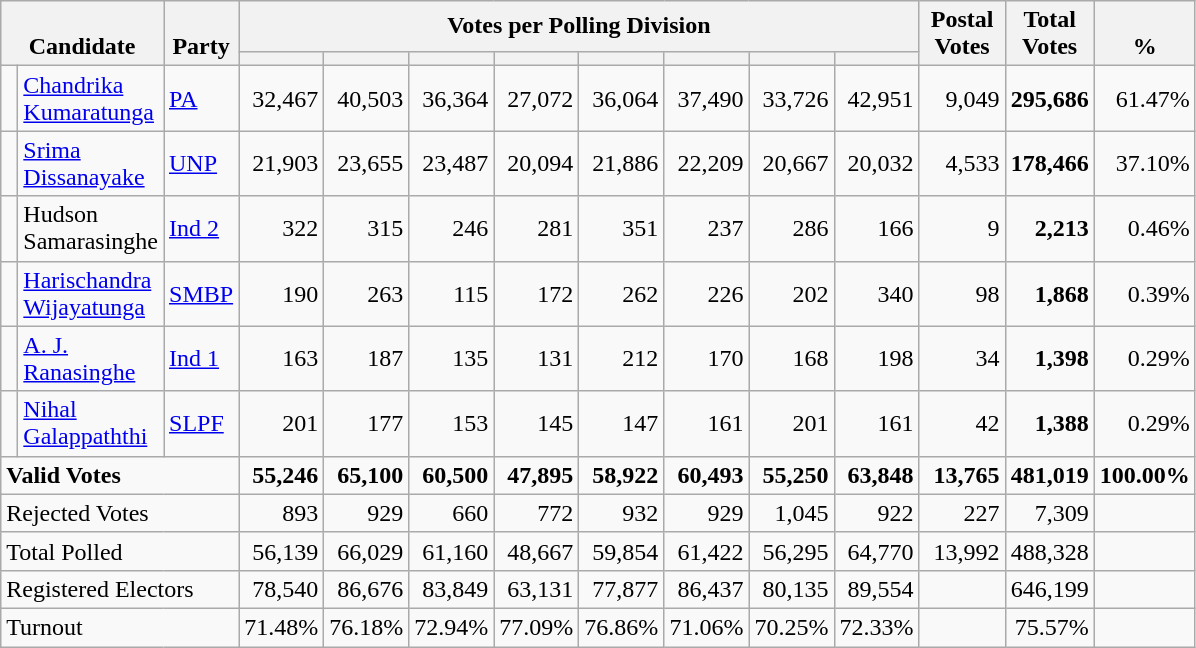<table class="wikitable" border="1" style="text-align:right;">
<tr>
<th align=left valign=bottom rowspan=2 colspan="2">Candidate</th>
<th align=left valign=bottom rowspan=2 width="40">Party</th>
<th colspan=8>Votes per Polling Division</th>
<th align=center valign=bottom rowspan=2 width="50">Postal<br>Votes</th>
<th align=center valign=bottom rowspan=2 width="50">Total Votes</th>
<th align=center valign=bottom rowspan=2 width="50">%</th>
</tr>
<tr>
<th></th>
<th></th>
<th></th>
<th></th>
<th></th>
<th></th>
<th></th>
<th></th>
</tr>
<tr>
<td bgcolor=> </td>
<td align=left><a href='#'>Chandrika<br>Kumaratunga</a></td>
<td align=left><a href='#'>PA</a></td>
<td>32,467</td>
<td>40,503</td>
<td>36,364</td>
<td>27,072</td>
<td>36,064</td>
<td>37,490</td>
<td>33,726</td>
<td>42,951</td>
<td>9,049</td>
<td><strong>295,686</strong></td>
<td>61.47%</td>
</tr>
<tr>
<td bgcolor=> </td>
<td align=left><a href='#'>Srima<br>Dissanayake</a></td>
<td align=left><a href='#'>UNP</a></td>
<td>21,903</td>
<td>23,655</td>
<td>23,487</td>
<td>20,094</td>
<td>21,886</td>
<td>22,209</td>
<td>20,667</td>
<td>20,032</td>
<td>4,533</td>
<td><strong>178,466</strong></td>
<td>37.10%</td>
</tr>
<tr>
<td bgcolor=> </td>
<td align=left>Hudson<br>Samarasinghe</td>
<td align=left><a href='#'>Ind 2</a></td>
<td>322</td>
<td>315</td>
<td>246</td>
<td>281</td>
<td>351</td>
<td>237</td>
<td>286</td>
<td>166</td>
<td>9</td>
<td><strong>2,213</strong></td>
<td>0.46%</td>
</tr>
<tr>
<td bgcolor=> </td>
<td align=left><a href='#'>Harischandra<br>Wijayatunga</a></td>
<td align=left><a href='#'>SMBP</a></td>
<td>190</td>
<td>263</td>
<td>115</td>
<td>172</td>
<td>262</td>
<td>226</td>
<td>202</td>
<td>340</td>
<td>98</td>
<td><strong>1,868</strong></td>
<td>0.39%</td>
</tr>
<tr>
<td bgcolor=> </td>
<td align=left><a href='#'>A. J.<br>Ranasinghe</a></td>
<td align=left><a href='#'>Ind 1</a></td>
<td>163</td>
<td>187</td>
<td>135</td>
<td>131</td>
<td>212</td>
<td>170</td>
<td>168</td>
<td>198</td>
<td>34</td>
<td><strong>1,398</strong></td>
<td>0.29%</td>
</tr>
<tr>
<td bgcolor=> </td>
<td align=left><a href='#'>Nihal<br>Galappaththi</a></td>
<td align=left><a href='#'>SLPF</a></td>
<td>201</td>
<td>177</td>
<td>153</td>
<td>145</td>
<td>147</td>
<td>161</td>
<td>201</td>
<td>161</td>
<td>42</td>
<td><strong>1,388</strong></td>
<td>0.29%</td>
</tr>
<tr>
<td align=left colspan=3><strong>Valid Votes</strong></td>
<td><strong>55,246</strong></td>
<td><strong>65,100</strong></td>
<td><strong>60,500</strong></td>
<td><strong>47,895</strong></td>
<td><strong>58,922</strong></td>
<td><strong>60,493</strong></td>
<td><strong>55,250</strong></td>
<td><strong>63,848</strong></td>
<td><strong>13,765</strong></td>
<td><strong>481,019</strong></td>
<td><strong>100.00%</strong></td>
</tr>
<tr>
<td align=left colspan=3>Rejected Votes</td>
<td>893</td>
<td>929</td>
<td>660</td>
<td>772</td>
<td>932</td>
<td>929</td>
<td>1,045</td>
<td>922</td>
<td>227</td>
<td>7,309</td>
<td></td>
</tr>
<tr>
<td align=left colspan=3>Total Polled</td>
<td>56,139</td>
<td>66,029</td>
<td>61,160</td>
<td>48,667</td>
<td>59,854</td>
<td>61,422</td>
<td>56,295</td>
<td>64,770</td>
<td>13,992</td>
<td>488,328</td>
<td></td>
</tr>
<tr>
<td align=left colspan=3>Registered Electors</td>
<td>78,540</td>
<td>86,676</td>
<td>83,849</td>
<td>63,131</td>
<td>77,877</td>
<td>86,437</td>
<td>80,135</td>
<td>89,554</td>
<td></td>
<td>646,199</td>
<td></td>
</tr>
<tr>
<td align=left colspan=3>Turnout</td>
<td>71.48%</td>
<td>76.18%</td>
<td>72.94%</td>
<td>77.09%</td>
<td>76.86%</td>
<td>71.06%</td>
<td>70.25%</td>
<td>72.33%</td>
<td></td>
<td>75.57%</td>
<td></td>
</tr>
</table>
